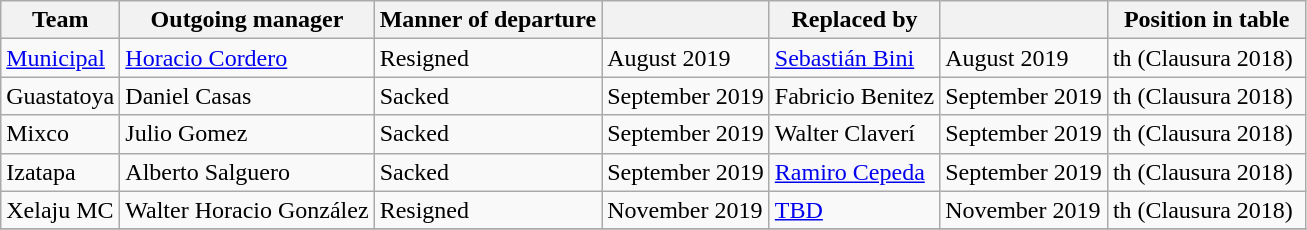<table class="wikitable">
<tr>
<th>Team</th>
<th>Outgoing manager</th>
<th>Manner of departure</th>
<th></th>
<th>Replaced by</th>
<th></th>
<th width=125px>Position in table</th>
</tr>
<tr>
<td><a href='#'>Municipal</a></td>
<td> <a href='#'>Horacio Cordero</a></td>
<td>Resigned</td>
<td>August 2019</td>
<td> <a href='#'>Sebastián Bini</a></td>
<td>August 2019</td>
<td>th (Clausura 2018)</td>
</tr>
<tr>
<td>Guastatoya</td>
<td> Daniel Casas</td>
<td>Sacked</td>
<td>September 2019</td>
<td> Fabricio Benitez</td>
<td>September 2019</td>
<td>th (Clausura 2018)</td>
</tr>
<tr>
<td>Mixco</td>
<td> Julio Gomez</td>
<td>Sacked</td>
<td>September 2019</td>
<td> Walter Claverí</td>
<td>September 2019</td>
<td>th (Clausura 2018)</td>
</tr>
<tr>
<td>Izatapa</td>
<td> Alberto Salguero</td>
<td>Sacked</td>
<td>September 2019</td>
<td> <a href='#'>Ramiro Cepeda</a></td>
<td>September 2019</td>
<td>th (Clausura 2018)</td>
</tr>
<tr>
<td>Xelaju MC</td>
<td> Walter Horacio González</td>
<td>Resigned</td>
<td>November 2019</td>
<td> <a href='#'>TBD</a></td>
<td>November 2019</td>
<td>th (Clausura 2018)</td>
</tr>
<tr>
</tr>
</table>
